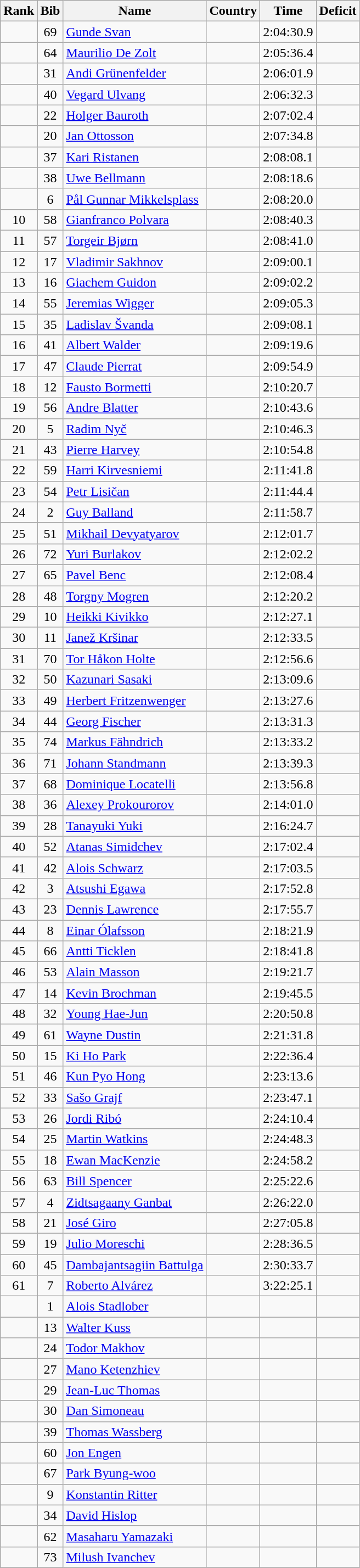<table class="wikitable sortable" style="text-align:center">
<tr>
<th>Rank</th>
<th>Bib</th>
<th>Name</th>
<th>Country</th>
<th>Time</th>
<th>Deficit</th>
</tr>
<tr>
<td></td>
<td>69</td>
<td align="left"><a href='#'>Gunde Svan</a></td>
<td align="left"></td>
<td>2:04:30.9</td>
<td></td>
</tr>
<tr>
<td></td>
<td>64</td>
<td align="left"><a href='#'>Maurilio De Zolt</a></td>
<td align="left"></td>
<td>2:05:36.4</td>
<td align=right></td>
</tr>
<tr>
<td></td>
<td>31</td>
<td align="left"><a href='#'>Andi Grünenfelder</a></td>
<td align="left"></td>
<td>2:06:01.9</td>
<td align=right></td>
</tr>
<tr>
<td></td>
<td>40</td>
<td align="left"><a href='#'>Vegard Ulvang</a></td>
<td align="left"></td>
<td>2:06:32.3</td>
<td align=right></td>
</tr>
<tr>
<td></td>
<td>22</td>
<td align="left"><a href='#'>Holger Bauroth</a></td>
<td align="left"></td>
<td>2:07:02.4</td>
<td align=right></td>
</tr>
<tr>
<td></td>
<td>20</td>
<td align="left"><a href='#'>Jan Ottosson</a></td>
<td align="left"></td>
<td>2:07:34.8</td>
<td align=right></td>
</tr>
<tr>
<td></td>
<td>37</td>
<td align="left"><a href='#'>Kari Ristanen</a></td>
<td align="left"></td>
<td>2:08:08.1</td>
<td align=right></td>
</tr>
<tr>
<td></td>
<td>38</td>
<td align="left"><a href='#'>Uwe Bellmann</a></td>
<td align="left"></td>
<td>2:08:18.6</td>
<td align=right></td>
</tr>
<tr>
<td></td>
<td>6</td>
<td align="left"><a href='#'>Pål Gunnar Mikkelsplass</a></td>
<td align="left"></td>
<td>2:08:20.0</td>
<td align=right></td>
</tr>
<tr>
<td>10</td>
<td>58</td>
<td align="left"><a href='#'>Gianfranco Polvara</a></td>
<td align="left"></td>
<td>2:08:40.3</td>
<td align=right></td>
</tr>
<tr>
<td>11</td>
<td>57</td>
<td align="left"><a href='#'>Torgeir Bjørn</a></td>
<td align="left"></td>
<td>2:08:41.0</td>
<td align=right></td>
</tr>
<tr>
<td>12</td>
<td>17</td>
<td align="left"><a href='#'>Vladimir Sakhnov</a></td>
<td align="left"></td>
<td>2:09:00.1</td>
<td align=right></td>
</tr>
<tr>
<td>13</td>
<td>16</td>
<td align="left"><a href='#'>Giachem Guidon</a></td>
<td align="left"></td>
<td>2:09:02.2</td>
<td align=right></td>
</tr>
<tr>
<td>14</td>
<td>55</td>
<td align="left"><a href='#'>Jeremias Wigger</a></td>
<td align="left"></td>
<td>2:09:05.3</td>
<td align=right></td>
</tr>
<tr>
<td>15</td>
<td>35</td>
<td align="left"><a href='#'>Ladislav Švanda</a></td>
<td align="left"></td>
<td>2:09:08.1</td>
<td align=right></td>
</tr>
<tr>
<td>16</td>
<td>41</td>
<td align="left"><a href='#'>Albert Walder</a></td>
<td align="left"></td>
<td>2:09:19.6</td>
<td align=right></td>
</tr>
<tr>
<td>17</td>
<td>47</td>
<td align="left"><a href='#'>Claude Pierrat</a></td>
<td align="left"></td>
<td>2:09:54.9</td>
<td align=right></td>
</tr>
<tr>
<td>18</td>
<td>12</td>
<td align="left"><a href='#'>Fausto Bormetti</a></td>
<td align="left"></td>
<td>2:10:20.7</td>
<td align=right></td>
</tr>
<tr>
<td>19</td>
<td>56</td>
<td align="left"><a href='#'>Andre Blatter</a></td>
<td align="left"></td>
<td>2:10:43.6</td>
<td align=right></td>
</tr>
<tr>
<td>20</td>
<td>5</td>
<td align="left"><a href='#'>Radim Nyč</a></td>
<td align="left"></td>
<td>2:10:46.3</td>
<td align=right></td>
</tr>
<tr>
<td>21</td>
<td>43</td>
<td align="left"><a href='#'>Pierre Harvey</a></td>
<td align="left"></td>
<td>2:10:54.8</td>
<td align=right></td>
</tr>
<tr>
<td>22</td>
<td>59</td>
<td align="left"><a href='#'>Harri Kirvesniemi</a></td>
<td align="left"></td>
<td>2:11:41.8</td>
<td align=right></td>
</tr>
<tr>
<td>23</td>
<td>54</td>
<td align="left"><a href='#'>Petr Lisičan</a></td>
<td align="left"></td>
<td>2:11:44.4</td>
<td align=right></td>
</tr>
<tr>
<td>24</td>
<td>2</td>
<td align="left"><a href='#'>Guy Balland</a></td>
<td align="left"></td>
<td>2:11:58.7</td>
<td align=right></td>
</tr>
<tr>
<td>25</td>
<td>51</td>
<td align="left"><a href='#'>Mikhail Devyatyarov</a></td>
<td align="left"></td>
<td>2:12:01.7</td>
<td align=right></td>
</tr>
<tr>
<td>26</td>
<td>72</td>
<td align="left"><a href='#'>Yuri Burlakov</a></td>
<td align="left"></td>
<td>2:12:02.2</td>
<td align=right></td>
</tr>
<tr>
<td>27</td>
<td>65</td>
<td align="left"><a href='#'>Pavel Benc</a></td>
<td align="left"></td>
<td>2:12:08.4</td>
<td align=right></td>
</tr>
<tr>
<td>28</td>
<td>48</td>
<td align="left"><a href='#'>Torgny Mogren</a></td>
<td align="left"></td>
<td>2:12:20.2</td>
<td align=right></td>
</tr>
<tr>
<td>29</td>
<td>10</td>
<td align="left"><a href='#'>Heikki Kivikko</a></td>
<td align="left"></td>
<td>2:12:27.1</td>
<td align=right></td>
</tr>
<tr>
<td>30</td>
<td>11</td>
<td align="left"><a href='#'>Janež Kršinar</a></td>
<td align="left"></td>
<td>2:12:33.5</td>
<td align=right></td>
</tr>
<tr>
<td>31</td>
<td>70</td>
<td align="left"><a href='#'>Tor Håkon Holte</a></td>
<td align="left"></td>
<td>2:12:56.6</td>
<td align=right></td>
</tr>
<tr>
<td>32</td>
<td>50</td>
<td align="left"><a href='#'>Kazunari Sasaki</a></td>
<td align="left"></td>
<td>2:13:09.6</td>
<td align=right></td>
</tr>
<tr>
<td>33</td>
<td>49</td>
<td align="left"><a href='#'>Herbert Fritzenwenger</a></td>
<td align="left"></td>
<td>2:13:27.6</td>
<td align=right></td>
</tr>
<tr>
<td>34</td>
<td>44</td>
<td align="left"><a href='#'>Georg Fischer</a></td>
<td align="left"></td>
<td>2:13:31.3</td>
<td align=right></td>
</tr>
<tr>
<td>35</td>
<td>74</td>
<td align="left"><a href='#'>Markus Fähndrich</a></td>
<td align="left"></td>
<td>2:13:33.2</td>
<td align=right></td>
</tr>
<tr>
<td>36</td>
<td>71</td>
<td align="left"><a href='#'>Johann Standmann</a></td>
<td align="left"></td>
<td>2:13:39.3</td>
<td align=right></td>
</tr>
<tr>
<td>37</td>
<td>68</td>
<td align="left"><a href='#'>Dominique Locatelli</a></td>
<td align="left"></td>
<td>2:13:56.8</td>
<td align=right></td>
</tr>
<tr>
<td>38</td>
<td>36</td>
<td align="left"><a href='#'>Alexey Prokourorov</a></td>
<td align="left"></td>
<td>2:14:01.0</td>
<td align=right></td>
</tr>
<tr>
<td>39</td>
<td>28</td>
<td align="left"><a href='#'>Tanayuki Yuki</a></td>
<td align="left"></td>
<td>2:16:24.7</td>
<td align=right></td>
</tr>
<tr>
<td>40</td>
<td>52</td>
<td align="left"><a href='#'>Atanas Simidchev</a></td>
<td align="left"></td>
<td>2:17:02.4</td>
<td align=right></td>
</tr>
<tr>
<td>41</td>
<td>42</td>
<td align="left"><a href='#'>Alois Schwarz</a></td>
<td align="left"></td>
<td>2:17:03.5</td>
<td align=right></td>
</tr>
<tr>
<td>42</td>
<td>3</td>
<td align="left"><a href='#'>Atsushi Egawa</a></td>
<td align="left"></td>
<td>2:17:52.8</td>
<td align=right></td>
</tr>
<tr>
<td>43</td>
<td>23</td>
<td align="left"><a href='#'>Dennis Lawrence</a></td>
<td align="left"></td>
<td>2:17:55.7</td>
<td align=right></td>
</tr>
<tr>
<td>44</td>
<td>8</td>
<td align="left"><a href='#'>Einar Ólafsson</a></td>
<td align="left"></td>
<td>2:18:21.9</td>
<td align=right></td>
</tr>
<tr>
<td>45</td>
<td>66</td>
<td align="left"><a href='#'>Antti Ticklen</a></td>
<td align="left"></td>
<td>2:18:41.8</td>
<td align=right></td>
</tr>
<tr>
<td>46</td>
<td>53</td>
<td align="left"><a href='#'>Alain Masson</a></td>
<td align="left"></td>
<td>2:19:21.7</td>
<td align=right></td>
</tr>
<tr>
<td>47</td>
<td>14</td>
<td align="left"><a href='#'>Kevin Brochman</a></td>
<td align="left"></td>
<td>2:19:45.5</td>
<td align=right></td>
</tr>
<tr>
<td>48</td>
<td>32</td>
<td align="left"><a href='#'>Young Hae-Jun</a></td>
<td align="left"></td>
<td>2:20:50.8</td>
<td align=right></td>
</tr>
<tr>
<td>49</td>
<td>61</td>
<td align="left"><a href='#'>Wayne Dustin</a></td>
<td align="left"></td>
<td>2:21:31.8</td>
<td align=right></td>
</tr>
<tr>
<td>50</td>
<td>15</td>
<td align="left"><a href='#'>Ki Ho Park</a></td>
<td align="left"></td>
<td>2:22:36.4</td>
<td align=right></td>
</tr>
<tr>
<td>51</td>
<td>46</td>
<td align="left"><a href='#'>Kun Pyo Hong</a></td>
<td align="left"></td>
<td>2:23:13.6</td>
<td align=right></td>
</tr>
<tr>
<td>52</td>
<td>33</td>
<td align="left"><a href='#'>Sašo Grajf</a></td>
<td align="left"></td>
<td>2:23:47.1</td>
<td align=right></td>
</tr>
<tr>
<td>53</td>
<td>26</td>
<td align="left"><a href='#'>Jordi Ribó</a></td>
<td align="left"></td>
<td>2:24:10.4</td>
<td align=right></td>
</tr>
<tr>
<td>54</td>
<td>25</td>
<td align="left"><a href='#'>Martin Watkins</a></td>
<td align="left"></td>
<td>2:24:48.3</td>
<td align=right></td>
</tr>
<tr>
<td>55</td>
<td>18</td>
<td align="left"><a href='#'>Ewan MacKenzie</a></td>
<td align="left"></td>
<td>2:24:58.2</td>
<td align=right></td>
</tr>
<tr>
<td>56</td>
<td>63</td>
<td align="left"><a href='#'>Bill Spencer</a></td>
<td align="left"></td>
<td>2:25:22.6</td>
<td align=right></td>
</tr>
<tr>
<td>57</td>
<td>4</td>
<td align="left"><a href='#'>Zidtsagaany Ganbat</a></td>
<td align="left"></td>
<td>2:26:22.0</td>
<td align=right></td>
</tr>
<tr>
<td>58</td>
<td>21</td>
<td align="left"><a href='#'>José Giro</a></td>
<td align="left"></td>
<td>2:27:05.8</td>
<td align=right></td>
</tr>
<tr>
<td>59</td>
<td>19</td>
<td align="left"><a href='#'>Julio Moreschi</a></td>
<td align="left"></td>
<td>2:28:36.5</td>
<td align=right></td>
</tr>
<tr>
<td>60</td>
<td>45</td>
<td align="left"><a href='#'>Dambajantsagiin Battulga</a></td>
<td align="left"></td>
<td>2:30:33.7</td>
<td align=right></td>
</tr>
<tr>
<td>61</td>
<td>7</td>
<td align="left"><a href='#'>Roberto Alvárez</a></td>
<td align="left"></td>
<td>3:22:25.1</td>
<td align=right></td>
</tr>
<tr>
<td></td>
<td>1</td>
<td align="left"><a href='#'>Alois Stadlober</a></td>
<td align="left"></td>
<td></td>
<td></td>
</tr>
<tr>
<td></td>
<td>13</td>
<td align="left"><a href='#'>Walter Kuss</a></td>
<td align="left"></td>
<td></td>
<td></td>
</tr>
<tr>
<td></td>
<td>24</td>
<td align="left"><a href='#'>Todor Makhov</a></td>
<td align="left"></td>
<td></td>
<td></td>
</tr>
<tr>
<td></td>
<td>27</td>
<td align="left"><a href='#'>Mano Ketenzhiev</a></td>
<td align="left"></td>
<td></td>
<td></td>
</tr>
<tr>
<td></td>
<td>29</td>
<td align="left"><a href='#'>Jean-Luc Thomas</a></td>
<td align="left"></td>
<td></td>
<td></td>
</tr>
<tr>
<td></td>
<td>30</td>
<td align="left"><a href='#'>Dan Simoneau</a></td>
<td align="left"></td>
<td></td>
<td></td>
</tr>
<tr>
<td></td>
<td>39</td>
<td align="left"><a href='#'>Thomas Wassberg</a></td>
<td align="left"></td>
<td></td>
<td></td>
</tr>
<tr>
<td></td>
<td>60</td>
<td align="left"><a href='#'>Jon Engen</a></td>
<td align="left"></td>
<td></td>
<td></td>
</tr>
<tr>
<td></td>
<td>67</td>
<td align="left"><a href='#'>Park Byung-woo</a></td>
<td align="left"></td>
<td></td>
<td></td>
</tr>
<tr>
<td></td>
<td>9</td>
<td align="left"><a href='#'>Konstantin Ritter</a></td>
<td align="left"></td>
<td></td>
<td></td>
</tr>
<tr>
<td></td>
<td>34</td>
<td align="left"><a href='#'>David Hislop</a></td>
<td align="left"></td>
<td></td>
<td></td>
</tr>
<tr>
<td></td>
<td>62</td>
<td align="left"><a href='#'>Masaharu Yamazaki</a></td>
<td align="left"></td>
<td></td>
<td></td>
</tr>
<tr>
<td></td>
<td>73</td>
<td align="left"><a href='#'>Milush Ivanchev</a></td>
<td align="left"></td>
<td></td>
<td></td>
</tr>
</table>
